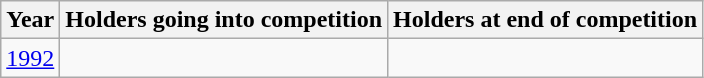<table class="wikitable">
<tr>
<th>Year</th>
<th>Holders going into competition</th>
<th>Holders at end of competition</th>
</tr>
<tr>
<td><a href='#'>1992</a></td>
<td></td>
<td></td>
</tr>
</table>
